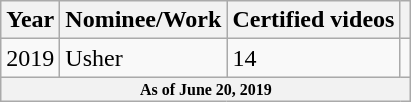<table class="wikitable">
<tr>
<th>Year</th>
<th>Nominee/Work</th>
<th>Certified videos</th>
<th></th>
</tr>
<tr>
<td>2019</td>
<td>Usher</td>
<td>14</td>
<td style="text-align:center;"></td>
</tr>
<tr>
<th colspan="4" style="text-align:center; font-size:8pt;">As of June 20, 2019</th>
</tr>
</table>
